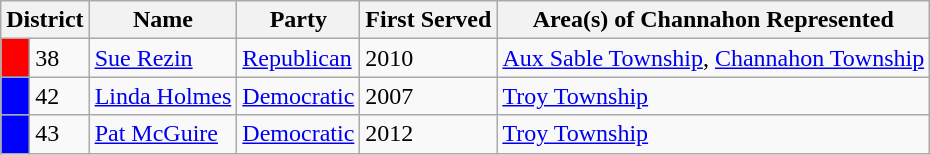<table class=wikitable>
<tr>
<th colspan=2 align=center valign=bottom><strong>District</strong></th>
<th align=center valign=bottom><strong>Name</strong></th>
<th align=center valign=bottom><strong>Party</strong></th>
<th align=center valign=bottom><strong>First Served</strong></th>
<th align=center valign=bottom><strong>Area(s) of Channahon Represented</strong></th>
</tr>
<tr>
<td bgcolor="red"> </td>
<td>38</td>
<td><a href='#'>Sue Rezin</a></td>
<td><a href='#'>Republican</a></td>
<td>2010</td>
<td><a href='#'>Aux Sable Township</a>, <a href='#'>Channahon Township</a></td>
</tr>
<tr>
<td bgcolor="blue"> </td>
<td>42</td>
<td><a href='#'>Linda Holmes</a></td>
<td><a href='#'>Democratic</a></td>
<td>2007</td>
<td><a href='#'>Troy Township</a></td>
</tr>
<tr>
<td bgcolor="blue"> </td>
<td>43</td>
<td><a href='#'>Pat McGuire</a></td>
<td><a href='#'>Democratic</a></td>
<td>2012</td>
<td><a href='#'>Troy Township</a></td>
</tr>
</table>
